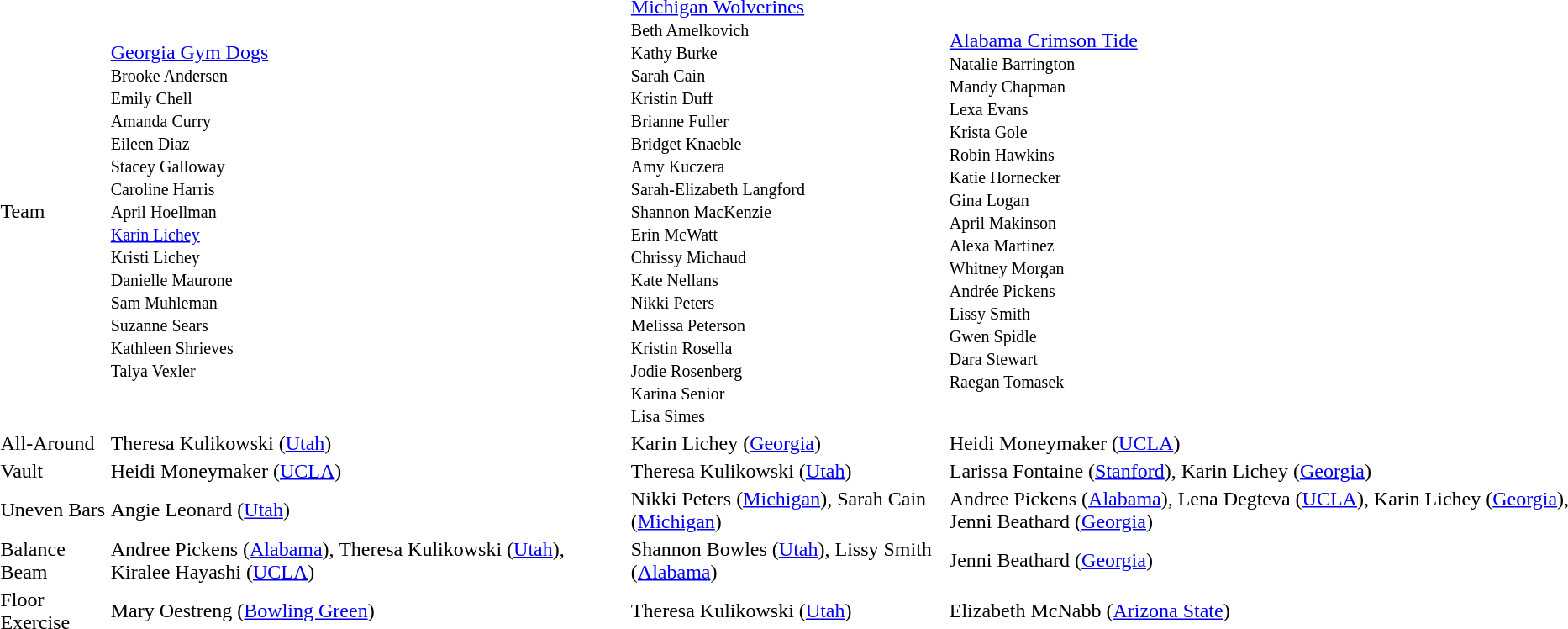<table>
<tr>
<td>Team<br></td>
<td><a href='#'>Georgia Gym Dogs</a><br><small>Brooke Andersen<br>Emily Chell<br>Amanda Curry<br>Eileen Diaz<br>Stacey Galloway<br>Caroline Harris<br>April Hoellman<br><a href='#'>Karin Lichey</a><br>Kristi Lichey<br>Danielle Maurone<br>Sam Muhleman<br>Suzanne Sears<br>Kathleen Shrieves<br>Talya Vexler</small></td>
<td><a href='#'>Michigan Wolverines</a><br><small>Beth Amelkovich<br>Kathy Burke<br>Sarah Cain<br>Kristin Duff<br>Brianne Fuller<br>Bridget Knaeble<br>Amy Kuczera<br>Sarah-Elizabeth Langford<br>Shannon MacKenzie<br>Erin McWatt<br>Chrissy Michaud<br>Kate Nellans<br>Nikki Peters<br>Melissa Peterson<br>Kristin Rosella<br>Jodie Rosenberg<br>Karina Senior<br>Lisa Simes</small></td>
<td><a href='#'>Alabama Crimson Tide</a><br><small>Natalie Barrington<br>Mandy Chapman<br>Lexa Evans<br>Krista Gole<br>Robin Hawkins<br>Katie Hornecker<br>Gina Logan<br>April Makinson<br>Alexa Martinez<br>Whitney Morgan<br>Andrée Pickens<br>Lissy Smith<br>Gwen Spidle<br>Dara Stewart<br>Raegan Tomasek</small></td>
</tr>
<tr>
<td>All-Around<br></td>
<td>Theresa Kulikowski (<a href='#'>Utah</a>)</td>
<td>Karin Lichey (<a href='#'>Georgia</a>)</td>
<td>Heidi Moneymaker (<a href='#'>UCLA</a>)</td>
</tr>
<tr>
<td>Vault<br></td>
<td>Heidi Moneymaker (<a href='#'>UCLA</a>)</td>
<td>Theresa Kulikowski (<a href='#'>Utah</a>)</td>
<td>Larissa Fontaine (<a href='#'>Stanford</a>), Karin Lichey (<a href='#'>Georgia</a>)</td>
</tr>
<tr>
<td>Uneven Bars<br></td>
<td>Angie Leonard (<a href='#'>Utah</a>)</td>
<td>Nikki Peters (<a href='#'>Michigan</a>), Sarah Cain (<a href='#'>Michigan</a>)</td>
<td>Andree Pickens (<a href='#'>Alabama</a>), Lena Degteva (<a href='#'>UCLA</a>), Karin Lichey (<a href='#'>Georgia</a>), Jenni Beathard (<a href='#'>Georgia</a>)</td>
</tr>
<tr>
<td>Balance Beam<br></td>
<td>Andree Pickens (<a href='#'>Alabama</a>), Theresa Kulikowski (<a href='#'>Utah</a>), Kiralee Hayashi (<a href='#'>UCLA</a>)</td>
<td>Shannon Bowles (<a href='#'>Utah</a>), Lissy Smith (<a href='#'>Alabama</a>)</td>
<td>Jenni Beathard (<a href='#'>Georgia</a>)</td>
</tr>
<tr>
<td>Floor Exercise<br></td>
<td>Mary Oestreng (<a href='#'>Bowling Green</a>)</td>
<td>Theresa Kulikowski (<a href='#'>Utah</a>)</td>
<td>Elizabeth McNabb (<a href='#'>Arizona State</a>)</td>
</tr>
</table>
